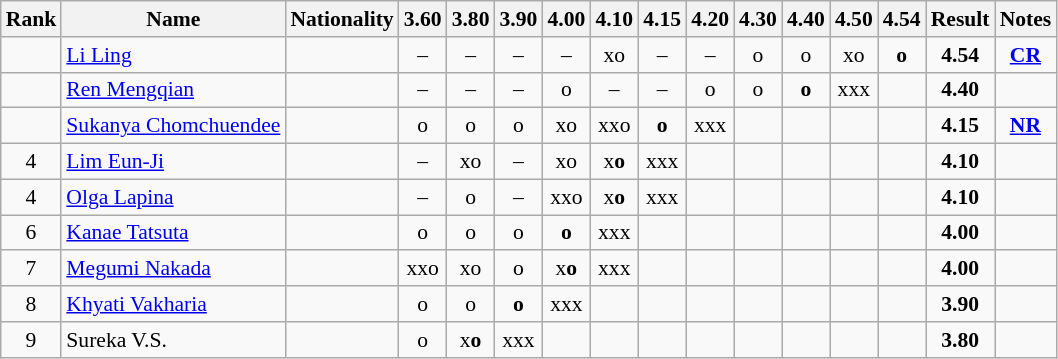<table class="wikitable sortable" style="text-align:center;font-size:90%">
<tr>
<th>Rank</th>
<th>Name</th>
<th>Nationality</th>
<th>3.60</th>
<th>3.80</th>
<th>3.90</th>
<th>4.00</th>
<th>4.10</th>
<th>4.15</th>
<th>4.20</th>
<th>4.30</th>
<th>4.40</th>
<th>4.50</th>
<th>4.54</th>
<th>Result</th>
<th>Notes</th>
</tr>
<tr>
<td></td>
<td align=left><a href='#'>Li Ling</a></td>
<td align=left></td>
<td>–</td>
<td>–</td>
<td>–</td>
<td>–</td>
<td>xo</td>
<td>–</td>
<td>–</td>
<td>o</td>
<td>o</td>
<td>xo</td>
<td><strong>o</strong></td>
<td><strong>4.54</strong></td>
<td><strong><a href='#'>CR</a></strong></td>
</tr>
<tr>
<td></td>
<td align=left><a href='#'>Ren Mengqian</a></td>
<td align=left></td>
<td>–</td>
<td>–</td>
<td>–</td>
<td>o</td>
<td>–</td>
<td>–</td>
<td>o</td>
<td>o</td>
<td><strong>o</strong></td>
<td>xxx</td>
<td></td>
<td><strong>4.40</strong></td>
<td></td>
</tr>
<tr>
<td></td>
<td align=left><a href='#'>Sukanya Chomchuendee</a></td>
<td align=left></td>
<td>o</td>
<td>o</td>
<td>o</td>
<td>xo</td>
<td>xxo</td>
<td><strong>o</strong></td>
<td>xxx</td>
<td></td>
<td></td>
<td></td>
<td></td>
<td><strong>4.15</strong></td>
<td><strong><a href='#'>NR</a></strong></td>
</tr>
<tr>
<td>4</td>
<td align=left><a href='#'>Lim Eun-Ji</a></td>
<td align=left></td>
<td>–</td>
<td>xo</td>
<td>–</td>
<td>xo</td>
<td>x<strong>o</strong></td>
<td>xxx</td>
<td></td>
<td></td>
<td></td>
<td></td>
<td></td>
<td><strong>4.10</strong></td>
<td></td>
</tr>
<tr>
<td>4</td>
<td align=left><a href='#'>Olga Lapina</a></td>
<td align=left></td>
<td>–</td>
<td>o</td>
<td>–</td>
<td>xxo</td>
<td>x<strong>o</strong></td>
<td>xxx</td>
<td></td>
<td></td>
<td></td>
<td></td>
<td></td>
<td><strong>4.10</strong></td>
<td></td>
</tr>
<tr>
<td>6</td>
<td align=left><a href='#'>Kanae Tatsuta</a></td>
<td align=left></td>
<td>o</td>
<td>o</td>
<td>o</td>
<td><strong>o</strong></td>
<td>xxx</td>
<td></td>
<td></td>
<td></td>
<td></td>
<td></td>
<td></td>
<td><strong>4.00</strong></td>
<td></td>
</tr>
<tr>
<td>7</td>
<td align=left><a href='#'>Megumi Nakada</a></td>
<td align=left></td>
<td>xxo</td>
<td>xo</td>
<td>o</td>
<td>x<strong>o</strong></td>
<td>xxx</td>
<td></td>
<td></td>
<td></td>
<td></td>
<td></td>
<td></td>
<td><strong>4.00</strong></td>
<td></td>
</tr>
<tr>
<td>8</td>
<td align=left><a href='#'>Khyati Vakharia</a></td>
<td align=left></td>
<td>o</td>
<td>o</td>
<td><strong>o</strong></td>
<td>xxx</td>
<td></td>
<td></td>
<td></td>
<td></td>
<td></td>
<td></td>
<td></td>
<td><strong>3.90</strong></td>
<td></td>
</tr>
<tr>
<td>9</td>
<td align=left>Sureka V.S.</td>
<td align=left></td>
<td>o</td>
<td>x<strong>o</strong></td>
<td>xxx</td>
<td></td>
<td></td>
<td></td>
<td></td>
<td></td>
<td></td>
<td></td>
<td></td>
<td><strong>3.80</strong></td>
<td></td>
</tr>
</table>
